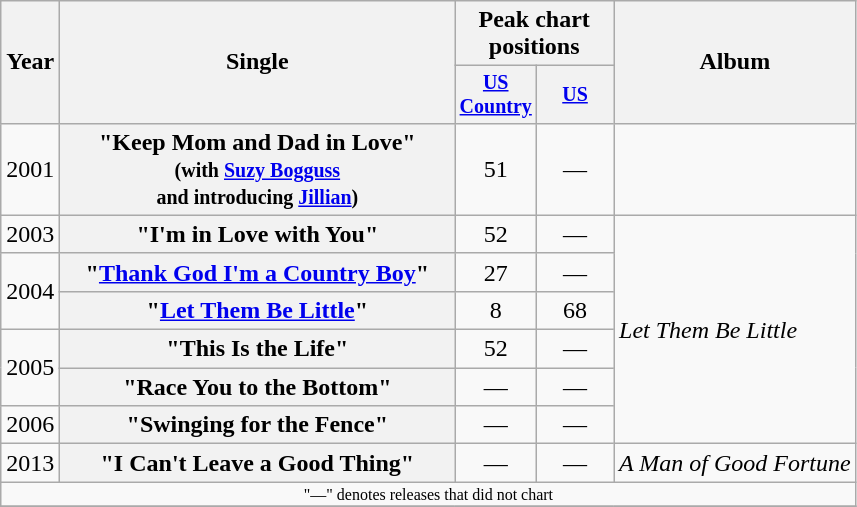<table class="wikitable plainrowheaders" style="text-align:center;">
<tr>
<th rowspan="2">Year</th>
<th rowspan="2" style="width:16em;">Single</th>
<th colspan="2">Peak chart<br>positions</th>
<th rowspan="2">Album</th>
</tr>
<tr style="font-size:smaller;">
<th width="45"><a href='#'>US Country</a><br></th>
<th width="45"><a href='#'>US</a><br></th>
</tr>
<tr>
<td>2001</td>
<th scope="row">"Keep Mom and Dad in Love"<br><small>(with <a href='#'>Suzy Bogguss</a><br>and introducing <a href='#'>Jillian</a>)</small></th>
<td>51</td>
<td>—</td>
<td></td>
</tr>
<tr>
<td>2003</td>
<th scope="row">"I'm in Love with You"</th>
<td>52</td>
<td>—</td>
<td align="left" rowspan="6"><em>Let Them Be Little</em></td>
</tr>
<tr>
<td rowspan="2">2004</td>
<th scope="row">"<a href='#'>Thank God I'm a Country Boy</a>"</th>
<td>27</td>
<td>—</td>
</tr>
<tr>
<th scope="row">"<a href='#'>Let Them Be Little</a>"</th>
<td>8</td>
<td>68</td>
</tr>
<tr>
<td rowspan="2">2005</td>
<th scope="row">"This Is the Life"</th>
<td>52</td>
<td>—</td>
</tr>
<tr>
<th scope="row">"Race You to the Bottom"</th>
<td>—</td>
<td>—</td>
</tr>
<tr>
<td>2006</td>
<th scope="row">"Swinging for the Fence"</th>
<td>—</td>
<td>—</td>
</tr>
<tr>
<td>2013</td>
<th scope="row">"I Can't Leave a Good Thing"</th>
<td>—</td>
<td>—</td>
<td align="left"><em>A Man of Good Fortune</em></td>
</tr>
<tr>
<td colspan="5" style="font-size:8pt">"—" denotes releases that did not chart</td>
</tr>
<tr>
</tr>
</table>
